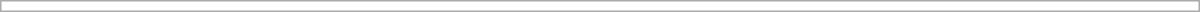<table class="collapsible" style="border:1px #aaa solid; width:50em; margin:0.2em auto">
<tr>
<td></td>
</tr>
</table>
